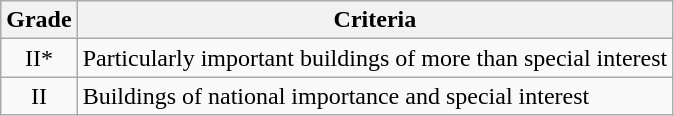<table class="wikitable">
<tr>
<th>Grade</th>
<th>Criteria</th>
</tr>
<tr>
<td align="center" >II*</td>
<td>Particularly important buildings of more than special interest</td>
</tr>
<tr>
<td align="center" >II</td>
<td>Buildings of national importance and special interest</td>
</tr>
</table>
